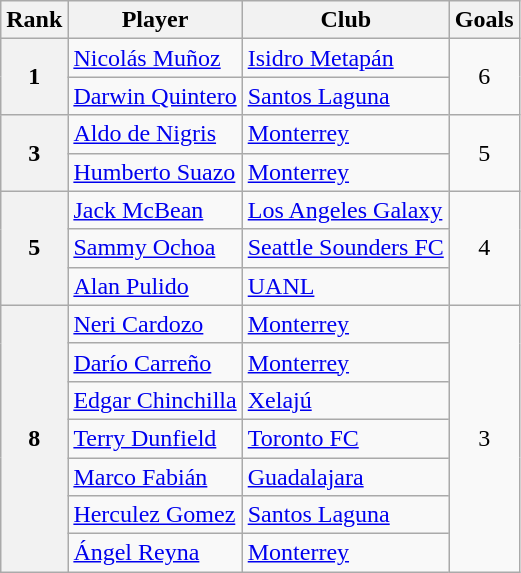<table class="wikitable">
<tr>
<th>Rank</th>
<th>Player</th>
<th>Club</th>
<th>Goals</th>
</tr>
<tr>
<th align=center rowspan=2>1</th>
<td> <a href='#'>Nicolás Muñoz</a></td>
<td> <a href='#'>Isidro Metapán</a></td>
<td align=center rowspan=2>6</td>
</tr>
<tr>
<td> <a href='#'>Darwin Quintero</a></td>
<td> <a href='#'>Santos Laguna</a></td>
</tr>
<tr>
<th align=center rowspan=2>3</th>
<td> <a href='#'>Aldo de Nigris</a></td>
<td> <a href='#'>Monterrey</a></td>
<td align=center rowspan=2>5</td>
</tr>
<tr>
<td> <a href='#'>Humberto Suazo</a></td>
<td> <a href='#'>Monterrey</a></td>
</tr>
<tr>
<th align=center rowspan=3>5</th>
<td> <a href='#'>Jack McBean</a></td>
<td> <a href='#'>Los Angeles Galaxy</a></td>
<td align=center rowspan=3>4</td>
</tr>
<tr>
<td> <a href='#'>Sammy Ochoa</a></td>
<td> <a href='#'>Seattle Sounders FC</a></td>
</tr>
<tr>
<td> <a href='#'>Alan Pulido</a></td>
<td> <a href='#'>UANL</a></td>
</tr>
<tr>
<th align=center rowspan=7>8</th>
<td> <a href='#'>Neri Cardozo</a></td>
<td> <a href='#'>Monterrey</a></td>
<td align=center rowspan=7>3</td>
</tr>
<tr>
<td> <a href='#'>Darío Carreño</a></td>
<td> <a href='#'>Monterrey</a></td>
</tr>
<tr>
<td> <a href='#'>Edgar Chinchilla</a></td>
<td> <a href='#'>Xelajú</a></td>
</tr>
<tr>
<td> <a href='#'>Terry Dunfield</a></td>
<td> <a href='#'>Toronto FC</a></td>
</tr>
<tr>
<td> <a href='#'>Marco Fabián</a></td>
<td> <a href='#'>Guadalajara</a></td>
</tr>
<tr>
<td> <a href='#'>Herculez Gomez</a></td>
<td> <a href='#'>Santos Laguna</a></td>
</tr>
<tr>
<td> <a href='#'>Ángel Reyna</a></td>
<td> <a href='#'>Monterrey</a></td>
</tr>
</table>
